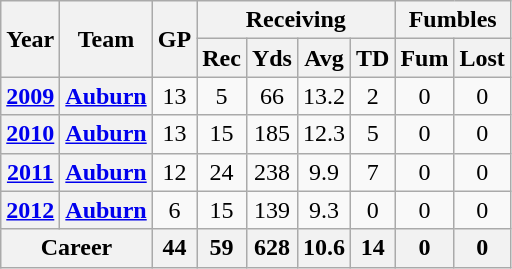<table class="wikitable" style="text-align:center;">
<tr>
<th rowspan="2">Year</th>
<th rowspan="2">Team</th>
<th rowspan="2">GP</th>
<th colspan="4">Receiving</th>
<th colspan="2">Fumbles</th>
</tr>
<tr>
<th>Rec</th>
<th>Yds</th>
<th>Avg</th>
<th>TD</th>
<th>Fum</th>
<th>Lost</th>
</tr>
<tr>
<th><a href='#'>2009</a></th>
<th><a href='#'>Auburn</a></th>
<td>13</td>
<td>5</td>
<td>66</td>
<td>13.2</td>
<td>2</td>
<td>0</td>
<td>0</td>
</tr>
<tr>
<th><a href='#'>2010</a></th>
<th><a href='#'>Auburn</a></th>
<td>13</td>
<td>15</td>
<td>185</td>
<td>12.3</td>
<td>5</td>
<td>0</td>
<td>0</td>
</tr>
<tr>
<th><a href='#'>2011</a></th>
<th><a href='#'>Auburn</a></th>
<td>12</td>
<td>24</td>
<td>238</td>
<td>9.9</td>
<td>7</td>
<td>0</td>
<td>0</td>
</tr>
<tr>
<th><a href='#'>2012</a></th>
<th><a href='#'>Auburn</a></th>
<td>6</td>
<td>15</td>
<td>139</td>
<td>9.3</td>
<td>0</td>
<td>0</td>
<td>0</td>
</tr>
<tr>
<th colspan="2">Career</th>
<th>44</th>
<th>59</th>
<th>628</th>
<th>10.6</th>
<th>14</th>
<th>0</th>
<th>0</th>
</tr>
</table>
